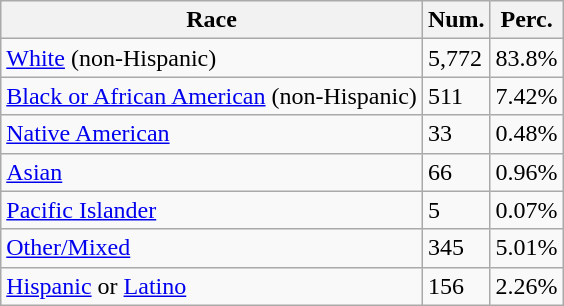<table class="wikitable">
<tr>
<th>Race</th>
<th>Num.</th>
<th>Perc.</th>
</tr>
<tr>
<td><a href='#'>White</a> (non-Hispanic)</td>
<td>5,772</td>
<td>83.8%</td>
</tr>
<tr>
<td><a href='#'>Black or African American</a> (non-Hispanic)</td>
<td>511</td>
<td>7.42%</td>
</tr>
<tr>
<td><a href='#'>Native American</a></td>
<td>33</td>
<td>0.48%</td>
</tr>
<tr>
<td><a href='#'>Asian</a></td>
<td>66</td>
<td>0.96%</td>
</tr>
<tr>
<td><a href='#'>Pacific Islander</a></td>
<td>5</td>
<td>0.07%</td>
</tr>
<tr>
<td><a href='#'>Other/Mixed</a></td>
<td>345</td>
<td>5.01%</td>
</tr>
<tr>
<td><a href='#'>Hispanic</a> or <a href='#'>Latino</a></td>
<td>156</td>
<td>2.26%</td>
</tr>
</table>
